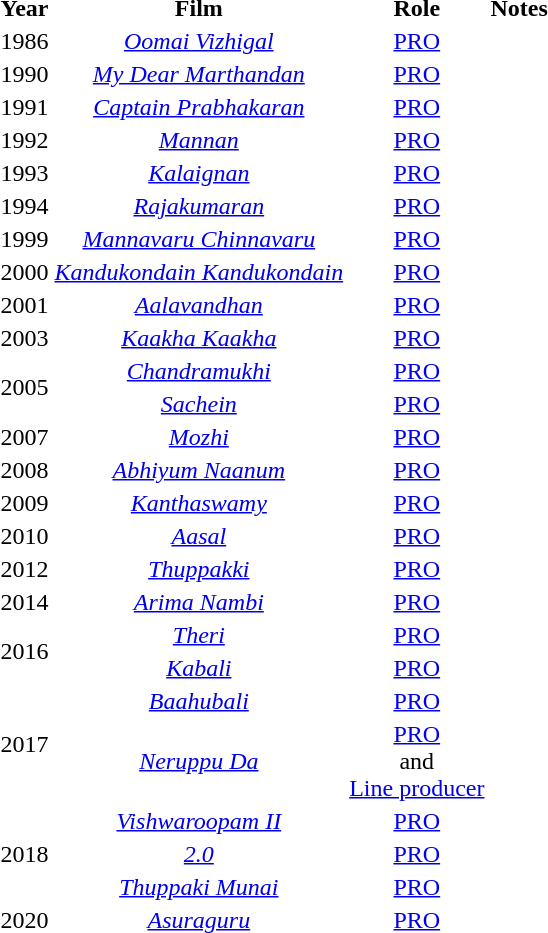<table class="sortable" class="wikitable">
<tr>
<th scope="col">Year</th>
<th scope="col">Film</th>
<th scope="col">Role</th>
<th scope="col" class="unsortable">Notes</th>
<th scope="col" class="unsortable"></th>
</tr>
<tr>
<td>1986</td>
<td style="text-align: center;"><em><a href='#'>Oomai Vizhigal</a></em></td>
<td style="text-align: center;"><a href='#'>PRO</a></td>
<td style="text-align: center;"></td>
<td></td>
</tr>
<tr>
<td>1990</td>
<td style="text-align: center;"><em><a href='#'>My Dear Marthandan</a></em></td>
<td style="text-align: center;"><a href='#'>PRO</a></td>
<td style="text-align: center;"></td>
<td></td>
</tr>
<tr>
<td>1991</td>
<td style="text-align: center;"><em><a href='#'>Captain Prabhakaran</a></em></td>
<td style="text-align: center;"><a href='#'>PRO</a></td>
<td style="text-align: center;"></td>
<td></td>
</tr>
<tr>
<td>1992</td>
<td style="text-align: center;"><em><a href='#'>Mannan</a></em></td>
<td style="text-align: center;"><a href='#'>PRO</a></td>
<td style="text-align: center;"></td>
<td></td>
</tr>
<tr>
<td>1993</td>
<td style="text-align: center;"><em><a href='#'>Kalaignan</a></em></td>
<td style="text-align: center;"><a href='#'>PRO</a></td>
<td style="text-align: center;"></td>
<td></td>
</tr>
<tr>
<td>1994</td>
<td style="text-align: center;"><em><a href='#'>Rajakumaran</a></em></td>
<td style="text-align: center;"><a href='#'>PRO</a></td>
<td style="text-align: center;"></td>
<td></td>
</tr>
<tr>
<td>1999</td>
<td style="text-align: center;"><em><a href='#'>Mannavaru Chinnavaru</a></em></td>
<td style="text-align: center;"><a href='#'>PRO</a></td>
<td style="text-align: center;"></td>
<td></td>
</tr>
<tr>
<td>2000</td>
<td style="text-align: center;"><em><a href='#'>Kandukondain Kandukondain</a></em></td>
<td style="text-align: center;"><a href='#'>PRO</a></td>
<td style="text-align: center;"></td>
<td></td>
</tr>
<tr>
<td>2001</td>
<td style="text-align: center;"><em><a href='#'>Aalavandhan</a></em></td>
<td style="text-align: center;"><a href='#'>PRO</a></td>
<td style="text-align: center;"></td>
<td></td>
</tr>
<tr>
<td>2003</td>
<td style="text-align: center;"><em><a href='#'>Kaakha Kaakha</a></em></td>
<td style="text-align: center;"><a href='#'>PRO</a></td>
<td style="text-align: center;"></td>
<td></td>
</tr>
<tr>
<td rowspan="2">2005</td>
<td style="text-align: center;"><em><a href='#'>Chandramukhi</a></em></td>
<td style="text-align: center;"><a href='#'>PRO</a></td>
<td style="text-align: center;"></td>
<td></td>
</tr>
<tr>
<td style="text-align: center;"><em><a href='#'>Sachein</a></em></td>
<td style="text-align: center;"><a href='#'>PRO</a></td>
<td style="text-align: center;"></td>
<td></td>
</tr>
<tr>
<td>2007</td>
<td style="text-align: center;"><em><a href='#'>Mozhi</a></em></td>
<td style="text-align: center;"><a href='#'>PRO</a></td>
<td style="text-align: center;"></td>
<td></td>
</tr>
<tr>
<td>2008</td>
<td style="text-align: center;"><em><a href='#'>Abhiyum Naanum</a></em></td>
<td style="text-align: center;"><a href='#'>PRO</a></td>
<td style="text-align: center;"></td>
<td></td>
</tr>
<tr>
<td>2009</td>
<td style="text-align: center;"><em><a href='#'>Kanthaswamy</a></em></td>
<td style="text-align: center;"><a href='#'>PRO</a></td>
<td style="text-align: center;"></td>
<td></td>
</tr>
<tr>
<td>2010</td>
<td style="text-align: center;"><em><a href='#'>Aasal</a></em></td>
<td style="text-align: center;"><a href='#'>PRO</a></td>
<td style="text-align: center;"></td>
<td></td>
</tr>
<tr>
<td>2012</td>
<td style="text-align: center;"><em><a href='#'>Thuppakki</a></em></td>
<td style="text-align: center;"><a href='#'>PRO</a></td>
<td style="text-align: center;"></td>
<td></td>
</tr>
<tr>
<td>2014</td>
<td style="text-align: center;"><em><a href='#'>Arima Nambi</a></em></td>
<td style="text-align: center;"><a href='#'>PRO</a></td>
<td style="text-align: center;"></td>
<td></td>
</tr>
<tr>
<td rowspan="2">2016</td>
<td style="text-align: center;"><em><a href='#'>Theri</a></em></td>
<td style="text-align: center;"><a href='#'>PRO</a></td>
<td style="text-align: center;"></td>
<td></td>
</tr>
<tr>
<td style="text-align: center;"><em><a href='#'>Kabali</a></em></td>
<td style="text-align: center;"><a href='#'>PRO</a></td>
<td style="text-align: center;"></td>
<td></td>
</tr>
<tr>
<td rowspan="2">2017</td>
<td style="text-align: center;"><em><a href='#'>Baahubali</a></em></td>
<td style="text-align: center;"><a href='#'>PRO</a></td>
<td style="text-align: center;"></td>
<td></td>
</tr>
<tr>
<td style="text-align: center;"><em><a href='#'>Neruppu Da</a></em></td>
<td style="text-align: center;"><a href='#'>PRO</a><br>and<br><a href='#'>Line producer</a></td>
<td style="text-align: center;"></td>
<td></td>
</tr>
<tr>
<td rowspan="3">2018</td>
<td style="text-align: center;"><em><a href='#'>Vishwaroopam II</a></em></td>
<td style="text-align: center;"><a href='#'>PRO</a></td>
<td style="text-align: center;"></td>
<td></td>
</tr>
<tr>
<td style="text-align: center;"><em><a href='#'>2.0</a></em></td>
<td style="text-align: center;"><a href='#'>PRO</a></td>
<td style="text-align: center;"></td>
<td></td>
</tr>
<tr>
<td style="text-align: center;"><em><a href='#'>Thuppaki Munai</a></em></td>
<td style="text-align: center;"><a href='#'>PRO</a></td>
<td style="text-align: center;"></td>
<td></td>
</tr>
<tr>
<td>2020</td>
<td style="text-align: center;"><em><a href='#'>Asuraguru</a></em></td>
<td style="text-align: center;"><a href='#'>PRO</a></td>
<td style="text-align: center;"></td>
<td></td>
</tr>
</table>
